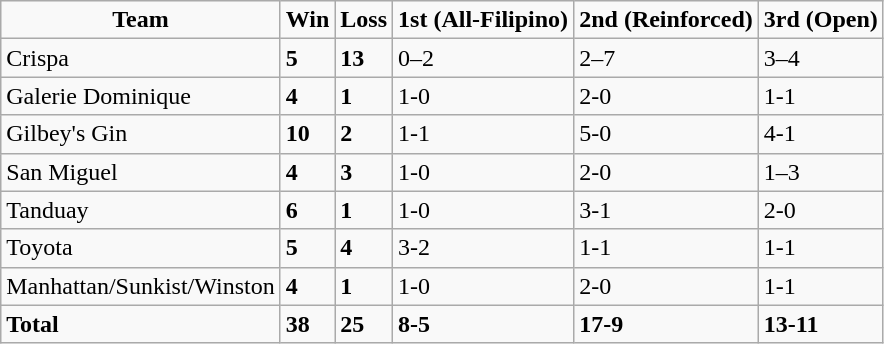<table class=wikitable sortable>
<tr align=center>
<td><strong>Team</strong></td>
<td><strong>Win</strong></td>
<td><strong>Loss</strong></td>
<td><strong>1st (All-Filipino)</strong></td>
<td><strong>2nd (Reinforced)</strong></td>
<td><strong>3rd (Open)</strong></td>
</tr>
<tr>
<td>Crispa</td>
<td><strong>5</strong></td>
<td><strong>13</strong></td>
<td>0–2</td>
<td>2–7</td>
<td>3–4</td>
</tr>
<tr>
<td>Galerie Dominique</td>
<td><strong>4</strong></td>
<td><strong>1</strong></td>
<td>1-0</td>
<td>2-0</td>
<td>1-1</td>
</tr>
<tr>
<td>Gilbey's Gin</td>
<td><strong>10</strong></td>
<td><strong>2</strong></td>
<td>1-1</td>
<td>5-0</td>
<td>4-1</td>
</tr>
<tr>
<td>San Miguel</td>
<td><strong>4</strong></td>
<td><strong>3</strong></td>
<td>1-0</td>
<td>2-0</td>
<td>1–3</td>
</tr>
<tr>
<td>Tanduay</td>
<td><strong>6</strong></td>
<td><strong>1</strong></td>
<td>1-0</td>
<td>3-1</td>
<td>2-0</td>
</tr>
<tr>
<td>Toyota</td>
<td><strong>5</strong></td>
<td><strong>4</strong></td>
<td>3-2</td>
<td>1-1</td>
<td>1-1</td>
</tr>
<tr>
<td>Manhattan/Sunkist/Winston</td>
<td><strong>4</strong></td>
<td><strong>1</strong></td>
<td>1-0</td>
<td>2-0</td>
<td>1-1</td>
</tr>
<tr>
<td><strong>Total</strong></td>
<td><strong>38</strong></td>
<td><strong>25</strong></td>
<td><strong>8-5</strong></td>
<td><strong>17-9</strong></td>
<td><strong>13-11</strong></td>
</tr>
</table>
